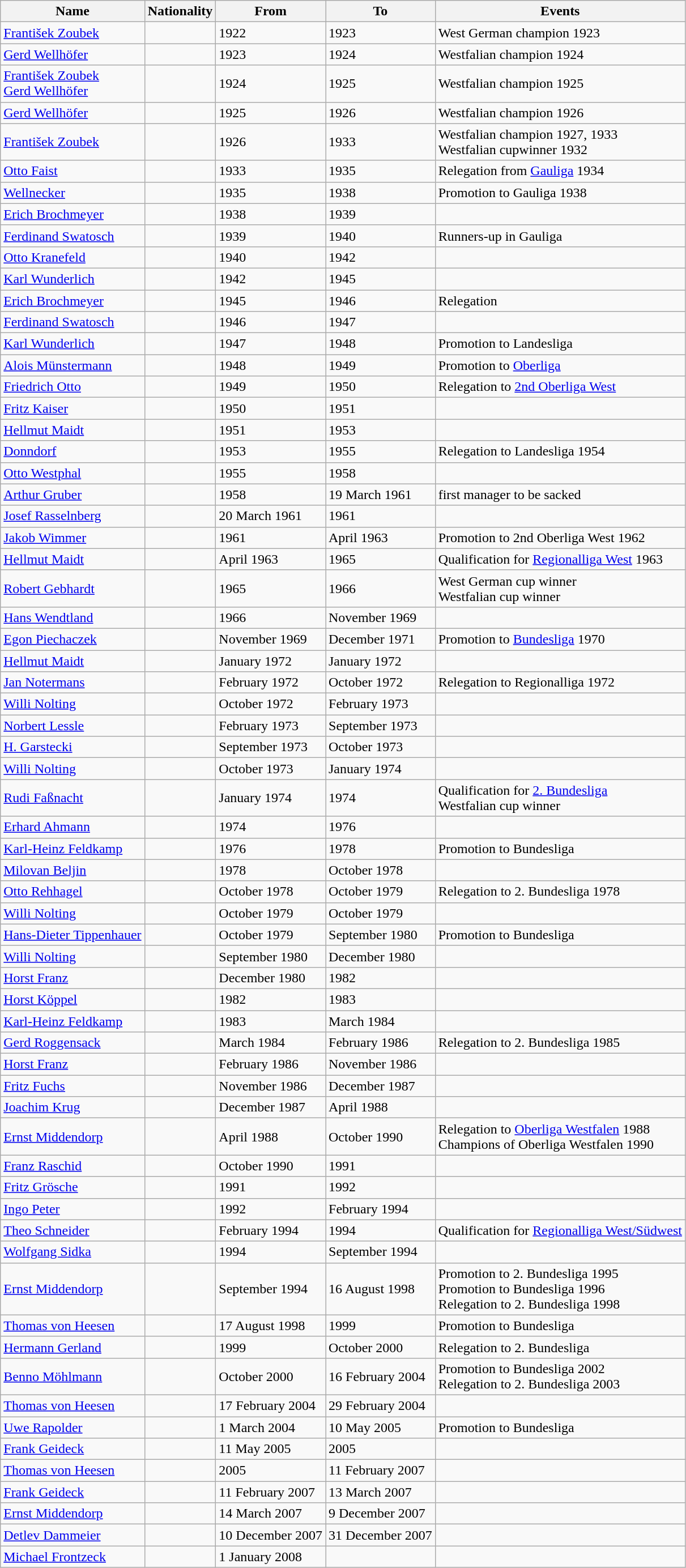<table class="wikitable">
<tr>
<th>Name</th>
<th>Nationality</th>
<th>From</th>
<th>To</th>
<th>Events</th>
</tr>
<tr>
<td><a href='#'>František Zoubek</a></td>
<td></td>
<td>1922</td>
<td>1923</td>
<td>West German champion 1923</td>
</tr>
<tr>
<td><a href='#'>Gerd Wellhöfer</a></td>
<td></td>
<td>1923</td>
<td>1924</td>
<td>Westfalian champion 1924</td>
</tr>
<tr>
<td><a href='#'>František Zoubek</a> <br> <a href='#'>Gerd Wellhöfer</a></td>
<td></td>
<td>1924</td>
<td>1925</td>
<td>Westfalian champion 1925</td>
</tr>
<tr>
<td><a href='#'>Gerd Wellhöfer</a></td>
<td></td>
<td>1925</td>
<td>1926</td>
<td>Westfalian champion 1926</td>
</tr>
<tr>
<td><a href='#'>František Zoubek</a></td>
<td></td>
<td>1926</td>
<td>1933</td>
<td>Westfalian champion 1927, 1933 <br> Westfalian cupwinner 1932</td>
</tr>
<tr>
<td><a href='#'>Otto Faist</a></td>
<td></td>
<td>1933</td>
<td>1935</td>
<td>Relegation from <a href='#'>Gauliga</a> 1934</td>
</tr>
<tr>
<td><a href='#'>Wellnecker</a></td>
<td></td>
<td>1935</td>
<td>1938</td>
<td>Promotion to Gauliga 1938</td>
</tr>
<tr>
<td><a href='#'>Erich Brochmeyer</a></td>
<td></td>
<td>1938</td>
<td>1939</td>
<td></td>
</tr>
<tr>
<td><a href='#'>Ferdinand Swatosch</a></td>
<td></td>
<td>1939</td>
<td>1940</td>
<td>Runners-up in Gauliga</td>
</tr>
<tr>
<td><a href='#'>Otto Kranefeld</a></td>
<td></td>
<td>1940</td>
<td>1942</td>
<td></td>
</tr>
<tr>
<td><a href='#'>Karl Wunderlich</a></td>
<td></td>
<td>1942</td>
<td>1945</td>
<td></td>
</tr>
<tr>
<td><a href='#'>Erich Brochmeyer</a></td>
<td></td>
<td>1945</td>
<td>1946</td>
<td>Relegation</td>
</tr>
<tr>
<td><a href='#'>Ferdinand Swatosch</a></td>
<td></td>
<td>1946</td>
<td>1947</td>
<td></td>
</tr>
<tr>
<td><a href='#'>Karl Wunderlich</a></td>
<td></td>
<td>1947</td>
<td>1948</td>
<td>Promotion to Landesliga</td>
</tr>
<tr>
<td><a href='#'>Alois Münstermann</a></td>
<td></td>
<td>1948</td>
<td>1949</td>
<td>Promotion to <a href='#'>Oberliga</a></td>
</tr>
<tr>
<td><a href='#'>Friedrich Otto</a></td>
<td></td>
<td>1949</td>
<td>1950</td>
<td>Relegation to <a href='#'>2nd Oberliga West</a></td>
</tr>
<tr>
<td><a href='#'>Fritz Kaiser</a></td>
<td></td>
<td>1950</td>
<td>1951</td>
<td></td>
</tr>
<tr>
<td><a href='#'>Hellmut Maidt</a></td>
<td></td>
<td>1951</td>
<td>1953</td>
<td></td>
</tr>
<tr>
<td><a href='#'>Donndorf</a></td>
<td></td>
<td>1953</td>
<td>1955</td>
<td>Relegation to Landesliga 1954</td>
</tr>
<tr>
<td><a href='#'>Otto Westphal</a></td>
<td></td>
<td>1955</td>
<td>1958</td>
<td></td>
</tr>
<tr>
<td><a href='#'>Arthur Gruber</a></td>
<td></td>
<td>1958</td>
<td>19 March 1961</td>
<td>first manager to be sacked</td>
</tr>
<tr>
<td><a href='#'>Josef Rasselnberg</a></td>
<td></td>
<td>20 March 1961</td>
<td>1961</td>
<td></td>
</tr>
<tr>
<td><a href='#'>Jakob Wimmer</a></td>
<td></td>
<td>1961</td>
<td>April 1963</td>
<td>Promotion to 2nd Oberliga West 1962</td>
</tr>
<tr>
<td><a href='#'>Hellmut Maidt</a></td>
<td></td>
<td>April 1963</td>
<td>1965</td>
<td>Qualification for <a href='#'>Regionalliga West</a> 1963</td>
</tr>
<tr>
<td><a href='#'>Robert Gebhardt</a></td>
<td></td>
<td>1965</td>
<td>1966</td>
<td>West German cup winner <br> Westfalian cup winner</td>
</tr>
<tr>
<td><a href='#'>Hans Wendtland</a></td>
<td></td>
<td>1966</td>
<td>November 1969</td>
<td></td>
</tr>
<tr>
<td><a href='#'>Egon Piechaczek</a></td>
<td></td>
<td>November 1969</td>
<td>December 1971</td>
<td>Promotion to <a href='#'>Bundesliga</a> 1970</td>
</tr>
<tr>
<td><a href='#'>Hellmut Maidt</a></td>
<td></td>
<td>January 1972</td>
<td>January 1972</td>
<td></td>
</tr>
<tr>
<td><a href='#'>Jan Notermans</a></td>
<td></td>
<td>February 1972</td>
<td>October 1972</td>
<td>Relegation to Regionalliga 1972</td>
</tr>
<tr>
<td><a href='#'>Willi Nolting</a></td>
<td></td>
<td>October 1972</td>
<td>February 1973</td>
<td></td>
</tr>
<tr>
<td><a href='#'>Norbert Lessle</a></td>
<td></td>
<td>February 1973</td>
<td>September 1973</td>
<td></td>
</tr>
<tr>
<td><a href='#'>H. Garstecki</a></td>
<td></td>
<td>September 1973</td>
<td>October 1973</td>
<td></td>
</tr>
<tr>
<td><a href='#'>Willi Nolting</a></td>
<td></td>
<td>October 1973</td>
<td>January 1974</td>
<td></td>
</tr>
<tr>
<td><a href='#'>Rudi Faßnacht</a></td>
<td></td>
<td>January 1974</td>
<td>1974</td>
<td>Qualification for <a href='#'>2. Bundesliga</a> <br> Westfalian cup winner</td>
</tr>
<tr>
<td><a href='#'>Erhard Ahmann</a></td>
<td></td>
<td>1974</td>
<td>1976</td>
<td></td>
</tr>
<tr>
<td><a href='#'>Karl-Heinz Feldkamp</a></td>
<td></td>
<td>1976</td>
<td>1978</td>
<td>Promotion to Bundesliga</td>
</tr>
<tr>
<td><a href='#'>Milovan Beljin</a></td>
<td></td>
<td>1978</td>
<td>October 1978</td>
<td></td>
</tr>
<tr>
<td><a href='#'>Otto Rehhagel</a></td>
<td></td>
<td>October 1978</td>
<td>October 1979</td>
<td>Relegation to 2. Bundesliga 1978</td>
</tr>
<tr>
<td><a href='#'>Willi Nolting</a></td>
<td></td>
<td>October 1979</td>
<td>October 1979</td>
<td></td>
</tr>
<tr>
<td><a href='#'>Hans-Dieter Tippenhauer</a></td>
<td></td>
<td>October 1979</td>
<td>September 1980</td>
<td>Promotion to Bundesliga</td>
</tr>
<tr>
<td><a href='#'>Willi Nolting</a></td>
<td></td>
<td>September 1980</td>
<td>December 1980</td>
</tr>
<tr>
<td><a href='#'>Horst Franz</a></td>
<td></td>
<td>December 1980</td>
<td>1982</td>
<td></td>
</tr>
<tr>
<td><a href='#'>Horst Köppel</a></td>
<td></td>
<td>1982</td>
<td>1983</td>
<td></td>
</tr>
<tr>
<td><a href='#'>Karl-Heinz Feldkamp</a></td>
<td></td>
<td>1983</td>
<td>March 1984</td>
<td></td>
</tr>
<tr>
<td><a href='#'>Gerd Roggensack</a></td>
<td></td>
<td>March 1984</td>
<td>February 1986</td>
<td>Relegation to 2. Bundesliga 1985</td>
</tr>
<tr>
<td><a href='#'>Horst Franz</a></td>
<td></td>
<td>February 1986</td>
<td>November 1986</td>
<td></td>
</tr>
<tr>
<td><a href='#'>Fritz Fuchs</a></td>
<td></td>
<td>November 1986</td>
<td>December 1987</td>
<td></td>
</tr>
<tr>
<td><a href='#'>Joachim Krug</a></td>
<td></td>
<td>December 1987</td>
<td>April 1988</td>
<td></td>
</tr>
<tr>
<td><a href='#'>Ernst Middendorp</a></td>
<td></td>
<td>April 1988</td>
<td>October 1990</td>
<td>Relegation to <a href='#'>Oberliga Westfalen</a> 1988 <br> Champions of Oberliga Westfalen 1990</td>
</tr>
<tr>
<td><a href='#'>Franz Raschid</a></td>
<td></td>
<td>October 1990</td>
<td>1991</td>
<td></td>
</tr>
<tr>
<td><a href='#'>Fritz Grösche</a></td>
<td></td>
<td>1991</td>
<td>1992</td>
<td></td>
</tr>
<tr>
<td><a href='#'>Ingo Peter</a></td>
<td></td>
<td>1992</td>
<td>February 1994</td>
<td></td>
</tr>
<tr>
<td><a href='#'>Theo Schneider</a></td>
<td></td>
<td>February 1994</td>
<td>1994</td>
<td>Qualification for <a href='#'>Regionalliga West/Südwest</a></td>
</tr>
<tr>
<td><a href='#'>Wolfgang Sidka</a></td>
<td></td>
<td>1994</td>
<td>September 1994</td>
<td></td>
</tr>
<tr>
<td><a href='#'>Ernst Middendorp</a></td>
<td></td>
<td>September 1994</td>
<td>16 August 1998</td>
<td>Promotion to 2. Bundesliga 1995 <br> Promotion to Bundesliga 1996 <br> Relegation to 2. Bundesliga 1998</td>
</tr>
<tr>
<td><a href='#'>Thomas von Heesen</a></td>
<td></td>
<td>17 August 1998</td>
<td>1999</td>
<td>Promotion to Bundesliga</td>
</tr>
<tr>
<td><a href='#'>Hermann Gerland</a></td>
<td></td>
<td>1999</td>
<td>October 2000</td>
<td>Relegation to 2. Bundesliga</td>
</tr>
<tr>
<td><a href='#'>Benno Möhlmann</a></td>
<td></td>
<td>October 2000</td>
<td>16 February 2004</td>
<td>Promotion to Bundesliga 2002 <br> Relegation to 2. Bundesliga 2003</td>
</tr>
<tr>
<td><a href='#'>Thomas von Heesen</a></td>
<td></td>
<td>17 February 2004</td>
<td>29 February 2004</td>
<td></td>
</tr>
<tr>
<td><a href='#'>Uwe Rapolder</a></td>
<td></td>
<td>1 March 2004</td>
<td>10 May 2005</td>
<td>Promotion to Bundesliga</td>
</tr>
<tr>
<td><a href='#'>Frank Geideck</a></td>
<td></td>
<td>11 May 2005</td>
<td>2005</td>
<td></td>
</tr>
<tr>
<td><a href='#'>Thomas von Heesen</a></td>
<td></td>
<td>2005</td>
<td>11 February 2007</td>
<td></td>
</tr>
<tr>
<td><a href='#'>Frank Geideck</a></td>
<td></td>
<td>11 February 2007</td>
<td>13 March 2007</td>
<td></td>
</tr>
<tr>
<td><a href='#'>Ernst Middendorp</a></td>
<td></td>
<td>14 March 2007</td>
<td>9 December 2007</td>
<td></td>
</tr>
<tr>
<td><a href='#'>Detlev Dammeier</a></td>
<td></td>
<td>10 December 2007</td>
<td>31 December 2007</td>
<td></td>
</tr>
<tr>
<td><a href='#'>Michael Frontzeck</a></td>
<td></td>
<td>1 January 2008</td>
<td></td>
<td></td>
</tr>
</table>
